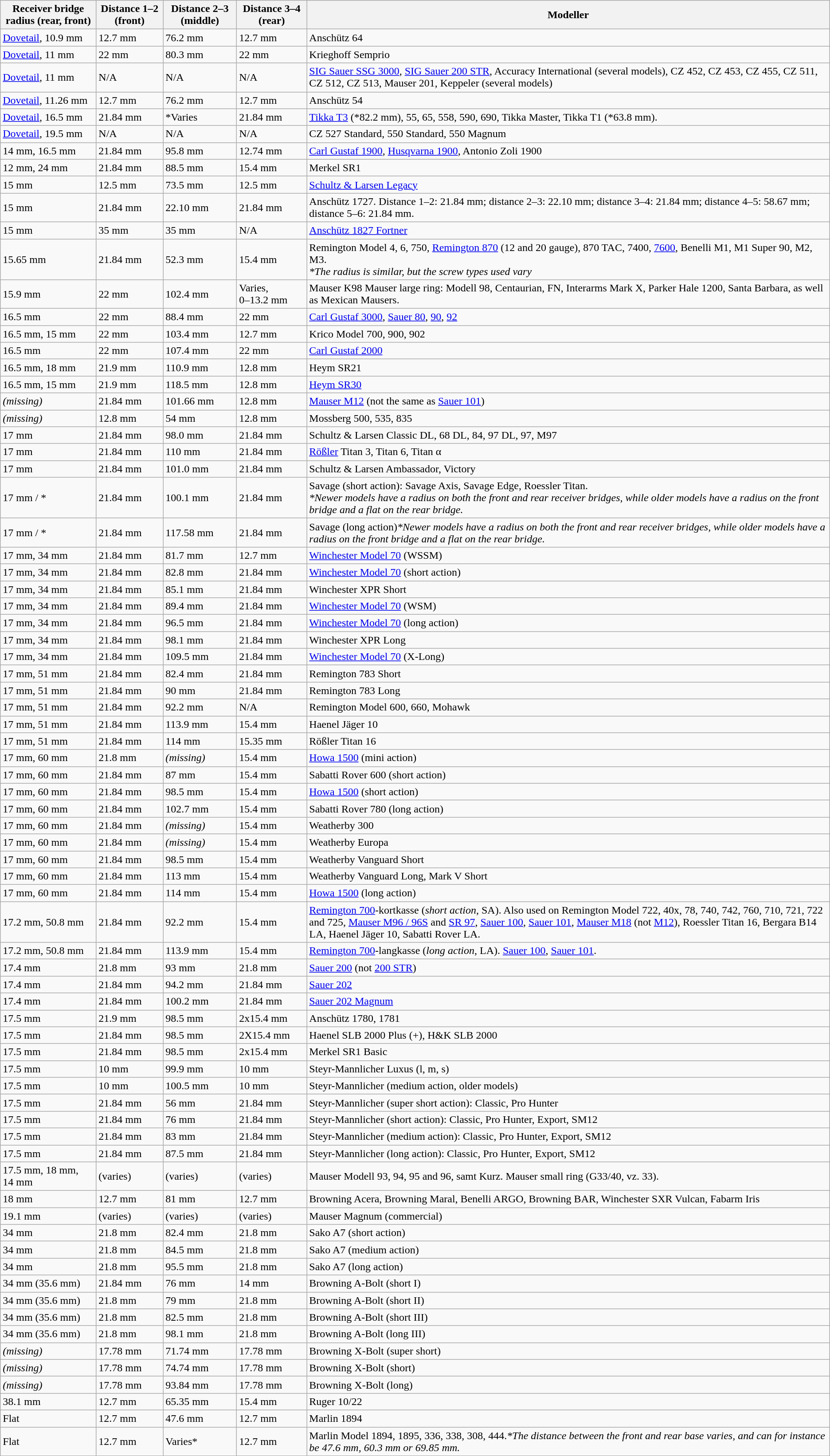<table class="wikitable sortable" style="text-align: left;">
<tr>
<th>Receiver bridge radius (rear, front)</th>
<th>Distance 1–2 (front)</th>
<th>Distance 2–3 (middle)</th>
<th>Distance 3–4 (rear)</th>
<th>Modeller</th>
</tr>
<tr>
<td><a href='#'>Dovetail</a>, 10.9 mm</td>
<td>12.7 mm</td>
<td>76.2 mm</td>
<td>12.7 mm</td>
<td>Anschütz 64</td>
</tr>
<tr>
<td><a href='#'>Dovetail</a>, 11 mm</td>
<td>22 mm</td>
<td>80.3 mm</td>
<td>22 mm</td>
<td>Krieghoff Semprio</td>
</tr>
<tr>
<td><a href='#'>Dovetail</a>, 11 mm</td>
<td>N/A</td>
<td>N/A</td>
<td>N/A</td>
<td><a href='#'>SIG Sauer SSG 3000</a>, <a href='#'>SIG Sauer 200 STR</a>, Accuracy International (several models), CZ 452, CZ 453, CZ 455, CZ 511, CZ 512, CZ 513, Mauser 201, Keppeler (several models)</td>
</tr>
<tr>
<td><a href='#'>Dovetail</a>, 11.26 mm</td>
<td>12.7 mm</td>
<td>76.2 mm</td>
<td>12.7 mm</td>
<td>Anschütz 54</td>
</tr>
<tr>
<td><a href='#'>Dovetail</a>, 16.5 mm</td>
<td>21.84 mm</td>
<td>*Varies</td>
<td>21.84 mm</td>
<td><a href='#'>Tikka T3</a> (*82.2 mm), 55, 65, 558, 590, 690, Tikka Master, Tikka T1 (*63.8 mm).</td>
</tr>
<tr>
<td><a href='#'>Dovetail</a>, 19.5 mm</td>
<td>N/A</td>
<td>N/A</td>
<td>N/A</td>
<td>CZ 527 Standard, 550 Standard, 550 Magnum</td>
</tr>
<tr>
<td>14 mm, 16.5 mm</td>
<td>21.84 mm</td>
<td>95.8 mm</td>
<td>12.74 mm</td>
<td><a href='#'>Carl Gustaf 1900</a>, <a href='#'>Husqvarna 1900</a>, Antonio Zoli 1900</td>
</tr>
<tr>
<td>12 mm, 24 mm</td>
<td>21.84 mm</td>
<td>88.5 mm</td>
<td>15.4 mm</td>
<td>Merkel SR1</td>
</tr>
<tr>
<td>15 mm</td>
<td>12.5 mm</td>
<td>73.5 mm</td>
<td>12.5 mm</td>
<td><a href='#'>Schultz & Larsen Legacy</a></td>
</tr>
<tr>
<td>15 mm</td>
<td>21.84 mm</td>
<td>22.10 mm</td>
<td>21.84 mm</td>
<td>Anschütz 1727. Distance 1–2: 21.84 mm; distance 2–3: 22.10 mm; distance 3–4: 21.84 mm; distance 4–5: 58.67 mm; distance 5–6: 21.84 mm.</td>
</tr>
<tr>
<td>15 mm</td>
<td>35 mm</td>
<td>35 mm</td>
<td>N/A</td>
<td><a href='#'>Anschütz 1827 Fortner</a></td>
</tr>
<tr>
<td>15.65 mm</td>
<td>21.84 mm</td>
<td>52.3 mm</td>
<td>15.4 mm</td>
<td>Remington Model 4, 6, 750, <a href='#'>Remington 870</a> (12 and 20 gauge), 870 TAC, 7400, <a href='#'>7600</a>, Benelli M1, M1 Super 90, M2, M3.<br><em>*The radius is similar, but the screw types used vary</em></td>
</tr>
<tr>
<td>15.9 mm</td>
<td>22 mm</td>
<td>102.4 mm</td>
<td>Varies,<br>0–13.2 mm</td>
<td>Mauser K98 Mauser large ring: Modell 98, Centaurian, FN, Interarms Mark X, Parker Hale 1200, Santa Barbara, as well as Mexican Mausers.</td>
</tr>
<tr>
<td>16.5 mm</td>
<td>22 mm</td>
<td>88.4 mm</td>
<td>22 mm</td>
<td><a href='#'>Carl Gustaf 3000</a>, <a href='#'>Sauer 80</a>, <a href='#'>90</a>, <a href='#'>92</a></td>
</tr>
<tr>
<td>16.5 mm, 15 mm</td>
<td>22 mm</td>
<td>103.4 mm</td>
<td>12.7 mm</td>
<td>Krico Model 700, 900, 902</td>
</tr>
<tr>
<td>16.5 mm</td>
<td>22 mm</td>
<td>107.4 mm</td>
<td>22 mm</td>
<td><a href='#'>Carl Gustaf 2000</a></td>
</tr>
<tr>
<td>16.5 mm, 18 mm</td>
<td>21.9 mm</td>
<td>110.9 mm</td>
<td>12.8 mm</td>
<td>Heym SR21</td>
</tr>
<tr>
<td>16.5 mm, 15 mm</td>
<td>21.9 mm</td>
<td>118.5 mm</td>
<td>12.8 mm</td>
<td><a href='#'>Heym SR30</a></td>
</tr>
<tr>
<td><em>(missing)</em></td>
<td>21.84 mm</td>
<td>101.66 mm</td>
<td>12.8 mm</td>
<td><a href='#'>Mauser M12</a> (not the same as <a href='#'>Sauer 101</a>)</td>
</tr>
<tr>
<td><em>(missing)</em></td>
<td>12.8 mm</td>
<td>54 mm</td>
<td>12.8 mm</td>
<td>Mossberg 500, 535, 835</td>
</tr>
<tr>
<td>17 mm</td>
<td>21.84 mm</td>
<td>98.0 mm</td>
<td>21.84 mm</td>
<td>Schultz & Larsen Classic DL, 68 DL, 84, 97 DL, 97, M97</td>
</tr>
<tr>
<td>17 mm</td>
<td>21.84 mm</td>
<td>110 mm</td>
<td>21.84 mm</td>
<td><a href='#'>Rößler</a> Titan 3, Titan 6, Titan α</td>
</tr>
<tr>
<td>17 mm</td>
<td>21.84 mm</td>
<td>101.0 mm</td>
<td>21.84 mm</td>
<td>Schultz & Larsen Ambassador, Victory</td>
</tr>
<tr>
<td>17 mm / *</td>
<td>21.84 mm</td>
<td>100.1 mm</td>
<td>21.84 mm</td>
<td>Savage (short action): Savage Axis, Savage Edge, Roessler Titan.<br><em>*Newer models have a radius on both the front and rear receiver bridges, while older models have a radius on the front bridge and a flat on the rear bridge.</em></td>
</tr>
<tr>
<td>17 mm / *</td>
<td>21.84 mm</td>
<td>117.58 mm</td>
<td>21.84 mm</td>
<td>Savage (long action)<em>*Newer models have a radius on both the front and rear receiver bridges, while older models have a radius on the front bridge and a flat on the rear bridge.</em></td>
</tr>
<tr>
<td>17 mm, 34 mm</td>
<td>21.84 mm</td>
<td>81.7 mm</td>
<td>12.7 mm</td>
<td><a href='#'>Winchester Model 70</a> (WSSM)</td>
</tr>
<tr>
<td>17 mm, 34 mm</td>
<td>21.84 mm</td>
<td>82.8 mm</td>
<td>21.84 mm</td>
<td><a href='#'>Winchester Model 70</a> (short action)</td>
</tr>
<tr>
<td>17 mm, 34 mm</td>
<td>21.84 mm</td>
<td>85.1 mm</td>
<td>21.84 mm</td>
<td>Winchester XPR Short</td>
</tr>
<tr>
<td>17 mm, 34 mm</td>
<td>21.84 mm</td>
<td>89.4 mm</td>
<td>21.84 mm</td>
<td><a href='#'>Winchester Model 70</a> (WSM)</td>
</tr>
<tr>
<td>17 mm, 34 mm</td>
<td>21.84 mm</td>
<td>96.5 mm</td>
<td>21.84 mm</td>
<td><a href='#'>Winchester Model 70</a> (long action)</td>
</tr>
<tr>
<td>17 mm, 34 mm</td>
<td>21.84 mm</td>
<td>98.1 mm</td>
<td>21.84 mm</td>
<td>Winchester XPR Long</td>
</tr>
<tr>
<td>17 mm, 34 mm</td>
<td>21.84 mm</td>
<td>109.5 mm</td>
<td>21.84 mm</td>
<td><a href='#'>Winchester Model 70</a> (X-Long)</td>
</tr>
<tr>
<td>17 mm, 51 mm</td>
<td>21.84 mm</td>
<td>82.4 mm</td>
<td>21.84 mm</td>
<td>Remington 783 Short</td>
</tr>
<tr>
<td>17 mm, 51 mm</td>
<td>21.84 mm</td>
<td>90 mm</td>
<td>21.84 mm</td>
<td>Remington 783 Long</td>
</tr>
<tr>
<td>17 mm, 51 mm</td>
<td>21.84 mm</td>
<td>92.2 mm</td>
<td>N/A</td>
<td>Remington Model 600, 660, Mohawk</td>
</tr>
<tr>
<td>17 mm, 51 mm</td>
<td>21.84 mm</td>
<td>113.9 mm</td>
<td>15.4 mm</td>
<td>Haenel Jäger 10</td>
</tr>
<tr>
<td>17 mm, 51 mm</td>
<td>21.84 mm</td>
<td>114 mm</td>
<td>15.35 mm</td>
<td>Rößler Titan 16</td>
</tr>
<tr>
<td>17 mm, 60 mm</td>
<td>21.8 mm</td>
<td><em>(missing)</em></td>
<td>15.4 mm</td>
<td><a href='#'>Howa 1500</a> (mini action)</td>
</tr>
<tr>
<td>17 mm, 60 mm</td>
<td>21.84 mm</td>
<td>87 mm</td>
<td>15.4 mm</td>
<td>Sabatti Rover 600 (short action)</td>
</tr>
<tr>
<td>17 mm, 60 mm</td>
<td>21.84 mm</td>
<td>98.5 mm</td>
<td>15.4 mm</td>
<td><a href='#'>Howa 1500</a> (short action)</td>
</tr>
<tr>
<td>17 mm, 60 mm</td>
<td>21.84 mm</td>
<td>102.7 mm</td>
<td>15.4 mm</td>
<td>Sabatti Rover 780 (long action)</td>
</tr>
<tr>
<td>17 mm, 60 mm</td>
<td>21.84 mm</td>
<td><em>(missing)</em></td>
<td>15.4 mm</td>
<td>Weatherby 300</td>
</tr>
<tr>
<td>17 mm, 60 mm</td>
<td>21.84 mm</td>
<td><em>(missing)</em></td>
<td>15.4 mm</td>
<td>Weatherby Europa</td>
</tr>
<tr>
<td>17 mm, 60 mm</td>
<td>21.84 mm</td>
<td>98.5 mm</td>
<td>15.4 mm</td>
<td>Weatherby Vanguard Short</td>
</tr>
<tr>
<td>17 mm, 60 mm</td>
<td>21.84 mm</td>
<td>113 mm</td>
<td>15.4 mm</td>
<td>Weatherby Vanguard Long, Mark V Short</td>
</tr>
<tr>
<td>17 mm, 60 mm</td>
<td>21.84 mm</td>
<td>114 mm</td>
<td>15.4 mm</td>
<td><a href='#'>Howa 1500</a> (long action)</td>
</tr>
<tr>
<td>17.2 mm, 50.8 mm</td>
<td>21.84 mm</td>
<td>92.2 mm</td>
<td>15.4 mm</td>
<td><a href='#'>Remington 700</a>-kortkasse (<em>short action</em>, SA). Also used on Remington Model 722, 40x, 78, 740, 742, 760, 710, 721, 722 and 725, <a href='#'>Mauser M96 / 96S</a> and <a href='#'>SR 97</a>, <a href='#'>Sauer 100</a>, <a href='#'>Sauer 101</a>, <a href='#'>Mauser M18</a> (not <a href='#'>M12</a>), Roessler Titan 16, Bergara B14 LA, Haenel Jäger 10, Sabatti Rover LA.</td>
</tr>
<tr>
<td>17.2 mm, 50.8 mm</td>
<td>21.84 mm</td>
<td>113.9 mm</td>
<td>15.4 mm</td>
<td><a href='#'>Remington 700</a>-langkasse (<em>long action</em>, LA). <a href='#'>Sauer 100</a>, <a href='#'>Sauer 101</a>.</td>
</tr>
<tr>
<td>17.4 mm</td>
<td>21.8 mm</td>
<td>93 mm</td>
<td>21.8 mm</td>
<td><a href='#'>Sauer 200</a> (not <a href='#'>200 STR</a>)</td>
</tr>
<tr>
<td>17.4 mm</td>
<td>21.84 mm</td>
<td>94.2 mm</td>
<td>21.84 mm</td>
<td><a href='#'>Sauer 202</a></td>
</tr>
<tr>
<td>17.4 mm</td>
<td>21.84 mm</td>
<td>100.2 mm</td>
<td>21.84 mm</td>
<td><a href='#'>Sauer 202 Magnum</a></td>
</tr>
<tr>
<td>17.5 mm</td>
<td>21.9 mm</td>
<td>98.5 mm</td>
<td>2x15.4 mm</td>
<td>Anschütz 1780, 1781</td>
</tr>
<tr>
<td>17.5 mm</td>
<td>21.84 mm</td>
<td>98.5 mm</td>
<td>2X15.4 mm</td>
<td>Haenel SLB 2000 Plus (+), H&K SLB 2000</td>
</tr>
<tr>
<td>17.5 mm</td>
<td>21.84 mm</td>
<td>98.5 mm</td>
<td>2x15.4 mm</td>
<td>Merkel SR1 Basic</td>
</tr>
<tr>
<td>17.5 mm</td>
<td>10 mm</td>
<td>99.9 mm</td>
<td>10 mm</td>
<td>Steyr-Mannlicher Luxus (l, m, s)</td>
</tr>
<tr>
<td>17.5 mm</td>
<td>10 mm</td>
<td>100.5 mm</td>
<td>10 mm</td>
<td>Steyr-Mannlicher (medium action, older models)</td>
</tr>
<tr>
<td>17.5 mm</td>
<td>21.84 mm</td>
<td>56 mm</td>
<td>21.84 mm</td>
<td>Steyr-Mannlicher (super short action): Classic, Pro Hunter</td>
</tr>
<tr>
<td>17.5 mm</td>
<td>21.84 mm</td>
<td>76 mm</td>
<td>21.84 mm</td>
<td>Steyr-Mannlicher (short action): Classic, Pro Hunter, Export, SM12</td>
</tr>
<tr>
<td>17.5 mm</td>
<td>21.84 mm</td>
<td>83 mm</td>
<td>21.84 mm</td>
<td>Steyr-Mannlicher (medium action): Classic, Pro Hunter, Export, SM12</td>
</tr>
<tr>
<td>17.5 mm</td>
<td>21.84 mm</td>
<td>87.5 mm</td>
<td>21.84 mm</td>
<td>Steyr-Mannlicher (long action): Classic, Pro Hunter, Export, SM12</td>
</tr>
<tr>
<td>17.5 mm, 18 mm, 14 mm</td>
<td>(varies)</td>
<td>(varies)</td>
<td>(varies)</td>
<td>Mauser Modell 93, 94, 95 and 96, samt Kurz. Mauser small ring (G33/40, vz. 33).</td>
</tr>
<tr>
<td>18 mm</td>
<td>12.7 mm</td>
<td>81 mm</td>
<td>12.7 mm</td>
<td>Browning Acera, Browning Maral, Benelli ARGO, Browning BAR, Winchester SXR Vulcan, Fabarm Iris</td>
</tr>
<tr>
<td>19.1 mm</td>
<td>(varies)</td>
<td>(varies)</td>
<td>(varies)</td>
<td>Mauser Magnum (commercial)</td>
</tr>
<tr>
<td>34 mm</td>
<td>21.8 mm</td>
<td>82.4 mm</td>
<td>21.8 mm</td>
<td>Sako A7 (short action)</td>
</tr>
<tr>
<td>34 mm</td>
<td>21.8 mm</td>
<td>84.5 mm</td>
<td>21.8 mm</td>
<td>Sako A7 (medium action)</td>
</tr>
<tr>
<td>34 mm</td>
<td>21.8 mm</td>
<td>95.5 mm</td>
<td>21.8 mm</td>
<td>Sako A7 (long action)</td>
</tr>
<tr>
<td>34 mm (35.6 mm)</td>
<td>21.84 mm</td>
<td>76 mm</td>
<td>14 mm</td>
<td>Browning A-Bolt (short I)</td>
</tr>
<tr>
<td>34 mm (35.6 mm)</td>
<td>21.8 mm</td>
<td>79 mm</td>
<td>21.8 mm</td>
<td>Browning A-Bolt (short II)</td>
</tr>
<tr>
<td>34 mm (35.6 mm)</td>
<td>21.8 mm</td>
<td>82.5 mm</td>
<td>21.8 mm</td>
<td>Browning A-Bolt (short III)</td>
</tr>
<tr>
<td>34 mm (35.6 mm)</td>
<td>21.8 mm</td>
<td>98.1 mm</td>
<td>21.8 mm</td>
<td>Browning A-Bolt (long III)</td>
</tr>
<tr>
<td><em>(missing)</em></td>
<td>17.78 mm</td>
<td>71.74 mm</td>
<td>17.78 mm</td>
<td>Browning X-Bolt (super short)</td>
</tr>
<tr>
<td><em>(missing)</em></td>
<td>17.78 mm</td>
<td>74.74 mm</td>
<td>17.78 mm</td>
<td>Browning X-Bolt (short)</td>
</tr>
<tr>
<td><em>(missing)</em></td>
<td>17.78 mm</td>
<td>93.84 mm</td>
<td>17.78 mm</td>
<td>Browning X-Bolt (long)</td>
</tr>
<tr>
<td>38.1 mm</td>
<td>12.7 mm</td>
<td>65.35 mm</td>
<td>15.4 mm</td>
<td>Ruger 10/22</td>
</tr>
<tr>
<td>Flat</td>
<td>12.7 mm</td>
<td>47.6 mm</td>
<td>12.7 mm</td>
<td>Marlin 1894</td>
</tr>
<tr>
<td>Flat</td>
<td>12.7 mm</td>
<td>Varies*</td>
<td>12.7 mm</td>
<td>Marlin Model 1894, 1895, 336, 338, 308, 444.<em>*The distance between the front and rear base varies, and can for instance be 47.6 mm, 60.3 mm or 69.85 mm.</em></td>
</tr>
<tr>
</tr>
</table>
